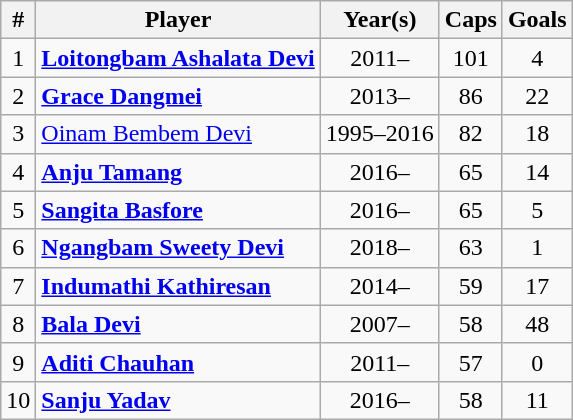<table class="wikitable sortable" style="text-align:center">
<tr>
<th width=>#</th>
<th width=>Player</th>
<th width=>Year(s)</th>
<th width=>Caps</th>
<th width=>Goals</th>
</tr>
<tr>
<td>1</td>
<td align=left><strong><a href='#'>Loitongbam Ashalata Devi</a></strong></td>
<td>2011–</td>
<td>101</td>
<td>4</td>
</tr>
<tr>
<td>2</td>
<td align=left><strong><a href='#'>Grace Dangmei</a></strong></td>
<td>2013–</td>
<td>86</td>
<td>22</td>
</tr>
<tr>
<td>3</td>
<td align=left><a href='#'>Oinam Bembem Devi</a></td>
<td align=left>1995–2016</td>
<td>82</td>
<td>18</td>
</tr>
<tr>
<td>4</td>
<td align=left><strong><a href='#'>Anju Tamang</a></strong></td>
<td>2016–</td>
<td>65</td>
<td>14</td>
</tr>
<tr>
<td>5</td>
<td align=left><strong><a href='#'>Sangita Basfore</a></strong></td>
<td>2016–</td>
<td>65</td>
<td>5</td>
</tr>
<tr>
<td>6</td>
<td align=left><strong><a href='#'>Ngangbam Sweety Devi</a></strong></td>
<td>2018–</td>
<td>63</td>
<td>1</td>
</tr>
<tr>
<td>7</td>
<td align=left><strong><a href='#'>Indumathi Kathiresan</a></strong></td>
<td>2014–</td>
<td>59</td>
<td>17</td>
</tr>
<tr>
<td>8</td>
<td align=left><strong><a href='#'>Bala Devi</a></strong></td>
<td>2007–</td>
<td>58</td>
<td>48</td>
</tr>
<tr>
<td>9</td>
<td align=left><strong><a href='#'>Aditi Chauhan</a></strong></td>
<td>2011–</td>
<td>57</td>
<td>0</td>
</tr>
<tr>
<td>10</td>
<td align=left><strong><a href='#'>Sanju Yadav</a></strong></td>
<td>2016–</td>
<td>58</td>
<td>11</td>
</tr>
</table>
